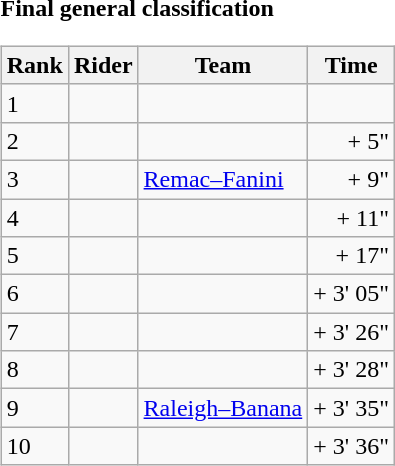<table>
<tr>
<td><strong>Final general classification</strong><br><table class="wikitable">
<tr>
<th scope="col">Rank</th>
<th scope="col">Rider</th>
<th scope="col">Team</th>
<th scope="col">Time</th>
</tr>
<tr>
<td>1</td>
<td></td>
<td></td>
<td style="text-align:right;"></td>
</tr>
<tr>
<td>2</td>
<td></td>
<td></td>
<td style="text-align:right;">+ 5"</td>
</tr>
<tr>
<td>3</td>
<td></td>
<td><a href='#'>Remac–Fanini</a></td>
<td style="text-align:right;">+ 9"</td>
</tr>
<tr>
<td>4</td>
<td></td>
<td></td>
<td style="text-align:right;">+ 11"</td>
</tr>
<tr>
<td>5</td>
<td></td>
<td></td>
<td style="text-align:right;">+ 17"</td>
</tr>
<tr>
<td>6</td>
<td></td>
<td></td>
<td style="text-align:right;">+ 3' 05"</td>
</tr>
<tr>
<td>7</td>
<td></td>
<td></td>
<td style="text-align:right;">+ 3' 26"</td>
</tr>
<tr>
<td>8</td>
<td></td>
<td></td>
<td style="text-align:right;">+ 3' 28"</td>
</tr>
<tr>
<td>9</td>
<td></td>
<td><a href='#'>Raleigh–Banana</a></td>
<td style="text-align:right;">+ 3' 35"</td>
</tr>
<tr>
<td>10</td>
<td></td>
<td></td>
<td style="text-align:right;">+ 3' 36"</td>
</tr>
</table>
</td>
</tr>
</table>
